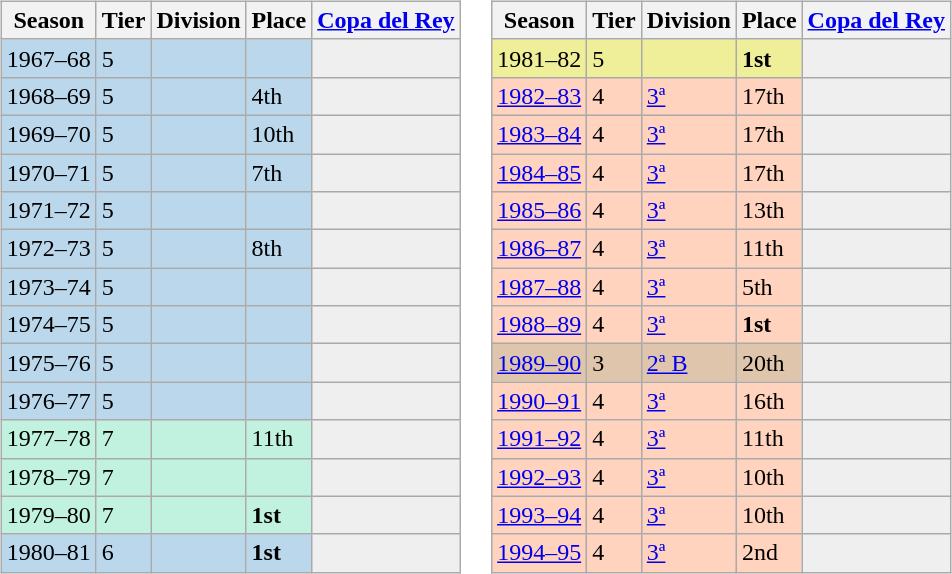<table>
<tr>
<td valign="top" width=0%><br><table class="wikitable">
<tr style="background:#f0f6fa;">
<th>Season</th>
<th>Tier</th>
<th>Division</th>
<th>Place</th>
<th><a href='#'>Copa del Rey</a></th>
</tr>
<tr>
<td style="background:#BBD7EC;">1967–68</td>
<td style="background:#BBD7EC;">5</td>
<td style="background:#BBD7EC;"></td>
<td style="background:#BBD7EC;"></td>
<th style="background:#efefef;"></th>
</tr>
<tr>
<td style="background:#BBD7EC;">1968–69</td>
<td style="background:#BBD7EC;">5</td>
<td style="background:#BBD7EC;"></td>
<td style="background:#BBD7EC;">4th</td>
<th style="background:#efefef;"></th>
</tr>
<tr>
<td style="background:#BBD7EC;">1969–70</td>
<td style="background:#BBD7EC;">5</td>
<td style="background:#BBD7EC;"></td>
<td style="background:#BBD7EC;">10th</td>
<th style="background:#efefef;"></th>
</tr>
<tr>
<td style="background:#BBD7EC;">1970–71</td>
<td style="background:#BBD7EC;">5</td>
<td style="background:#BBD7EC;"></td>
<td style="background:#BBD7EC;">7th</td>
<th style="background:#efefef;"></th>
</tr>
<tr>
<td style="background:#BBD7EC;">1971–72</td>
<td style="background:#BBD7EC;">5</td>
<td style="background:#BBD7EC;"></td>
<td style="background:#BBD7EC;"></td>
<th style="background:#efefef;"></th>
</tr>
<tr>
<td style="background:#BBD7EC;">1972–73</td>
<td style="background:#BBD7EC;">5</td>
<td style="background:#BBD7EC;"></td>
<td style="background:#BBD7EC;">8th</td>
<th style="background:#efefef;"></th>
</tr>
<tr>
<td style="background:#BBD7EC;">1973–74</td>
<td style="background:#BBD7EC;">5</td>
<td style="background:#BBD7EC;"></td>
<td style="background:#BBD7EC;"></td>
<th style="background:#efefef;"></th>
</tr>
<tr>
<td style="background:#BBD7EC;">1974–75</td>
<td style="background:#BBD7EC;">5</td>
<td style="background:#BBD7EC;"></td>
<td style="background:#BBD7EC;"></td>
<th style="background:#efefef;"></th>
</tr>
<tr>
<td style="background:#BBD7EC;">1975–76</td>
<td style="background:#BBD7EC;">5</td>
<td style="background:#BBD7EC;"></td>
<td style="background:#BBD7EC;"></td>
<th style="background:#efefef;"></th>
</tr>
<tr>
<td style="background:#BBD7EC;">1976–77</td>
<td style="background:#BBD7EC;">5</td>
<td style="background:#BBD7EC;"></td>
<td style="background:#BBD7EC;"></td>
<th style="background:#efefef;"></th>
</tr>
<tr>
<td style="background:#C0F2DF;">1977–78</td>
<td style="background:#C0F2DF;">7</td>
<td style="background:#C0F2DF;"></td>
<td style="background:#C0F2DF;">11th</td>
<th style="background:#efefef;"></th>
</tr>
<tr>
<td style="background:#C0F2DF;">1978–79</td>
<td style="background:#C0F2DF;">7</td>
<td style="background:#C0F2DF;"></td>
<td style="background:#C0F2DF;"></td>
<th style="background:#efefef;"></th>
</tr>
<tr>
<td style="background:#C0F2DF;">1979–80</td>
<td style="background:#C0F2DF;">7</td>
<td style="background:#C0F2DF;"></td>
<td style="background:#C0F2DF;"><strong>1st</strong></td>
<th style="background:#efefef;"></th>
</tr>
<tr>
<td style="background:#BBD7EC;">1980–81</td>
<td style="background:#BBD7EC;">6</td>
<td style="background:#BBD7EC;"></td>
<td style="background:#BBD7EC;"><strong>1st</strong></td>
<th style="background:#efefef;"></th>
</tr>
</table>
</td>
<td valign="top" width=0%><br><table class="wikitable">
<tr style="background:#f0f6fa;">
<th>Season</th>
<th>Tier</th>
<th>Division</th>
<th>Place</th>
<th><a href='#'>Copa del Rey</a></th>
</tr>
<tr>
<td style="background:#EFEF99;">1981–82</td>
<td style="background:#EFEF99;">5</td>
<td style="background:#EFEF99;"></td>
<td style="background:#EFEF99;"><strong>1st</strong></td>
<th style="background:#efefef;"></th>
</tr>
<tr>
<td style="background:#FFD3BD;"><a href='#'>1982–83</a></td>
<td style="background:#FFD3BD;">4</td>
<td style="background:#FFD3BD;"><a href='#'>3ª</a></td>
<td style="background:#FFD3BD;">17th</td>
<th style="background:#efefef;"></th>
</tr>
<tr>
<td style="background:#FFD3BD;"><a href='#'>1983–84</a></td>
<td style="background:#FFD3BD;">4</td>
<td style="background:#FFD3BD;"><a href='#'>3ª</a></td>
<td style="background:#FFD3BD;">17th</td>
<th style="background:#efefef;"></th>
</tr>
<tr>
<td style="background:#FFD3BD;"><a href='#'>1984–85</a></td>
<td style="background:#FFD3BD;">4</td>
<td style="background:#FFD3BD;"><a href='#'>3ª</a></td>
<td style="background:#FFD3BD;">17th</td>
<th style="background:#efefef;"></th>
</tr>
<tr>
<td style="background:#FFD3BD;"><a href='#'>1985–86</a></td>
<td style="background:#FFD3BD;">4</td>
<td style="background:#FFD3BD;"><a href='#'>3ª</a></td>
<td style="background:#FFD3BD;">13th</td>
<th style="background:#efefef;"></th>
</tr>
<tr>
<td style="background:#FFD3BD;"><a href='#'>1986–87</a></td>
<td style="background:#FFD3BD;">4</td>
<td style="background:#FFD3BD;"><a href='#'>3ª</a></td>
<td style="background:#FFD3BD;">11th</td>
<th style="background:#efefef;"></th>
</tr>
<tr>
<td style="background:#FFD3BD;"><a href='#'>1987–88</a></td>
<td style="background:#FFD3BD;">4</td>
<td style="background:#FFD3BD;"><a href='#'>3ª</a></td>
<td style="background:#FFD3BD;">5th</td>
<th style="background:#efefef;"></th>
</tr>
<tr>
<td style="background:#FFD3BD;"><a href='#'>1988–89</a></td>
<td style="background:#FFD3BD;">4</td>
<td style="background:#FFD3BD;"><a href='#'>3ª</a></td>
<td style="background:#FFD3BD;"><strong>1st</strong></td>
<th style="background:#efefef;"></th>
</tr>
<tr>
<td style="background:#DEC5AB;"><a href='#'>1989–90</a></td>
<td style="background:#DEC5AB;">3</td>
<td style="background:#DEC5AB;"><a href='#'>2ª B</a></td>
<td style="background:#DEC5AB;">20th</td>
<th style="background:#efefef;"></th>
</tr>
<tr>
<td style="background:#FFD3BD;"><a href='#'>1990–91</a></td>
<td style="background:#FFD3BD;">4</td>
<td style="background:#FFD3BD;"><a href='#'>3ª</a></td>
<td style="background:#FFD3BD;">16th</td>
<th style="background:#efefef;"></th>
</tr>
<tr>
<td style="background:#FFD3BD;"><a href='#'>1991–92</a></td>
<td style="background:#FFD3BD;">4</td>
<td style="background:#FFD3BD;"><a href='#'>3ª</a></td>
<td style="background:#FFD3BD;">11th</td>
<th style="background:#efefef;"></th>
</tr>
<tr>
<td style="background:#FFD3BD;"><a href='#'>1992–93</a></td>
<td style="background:#FFD3BD;">4</td>
<td style="background:#FFD3BD;"><a href='#'>3ª</a></td>
<td style="background:#FFD3BD;">10th</td>
<th style="background:#efefef;"></th>
</tr>
<tr>
<td style="background:#FFD3BD;"><a href='#'>1993–94</a></td>
<td style="background:#FFD3BD;">4</td>
<td style="background:#FFD3BD;"><a href='#'>3ª</a></td>
<td style="background:#FFD3BD;">10th</td>
<th style="background:#efefef;"></th>
</tr>
<tr>
<td style="background:#FFD3BD;"><a href='#'>1994–95</a></td>
<td style="background:#FFD3BD;">4</td>
<td style="background:#FFD3BD;"><a href='#'>3ª</a></td>
<td style="background:#FFD3BD;">2nd</td>
<th style="background:#efefef;"></th>
</tr>
</table>
</td>
</tr>
</table>
